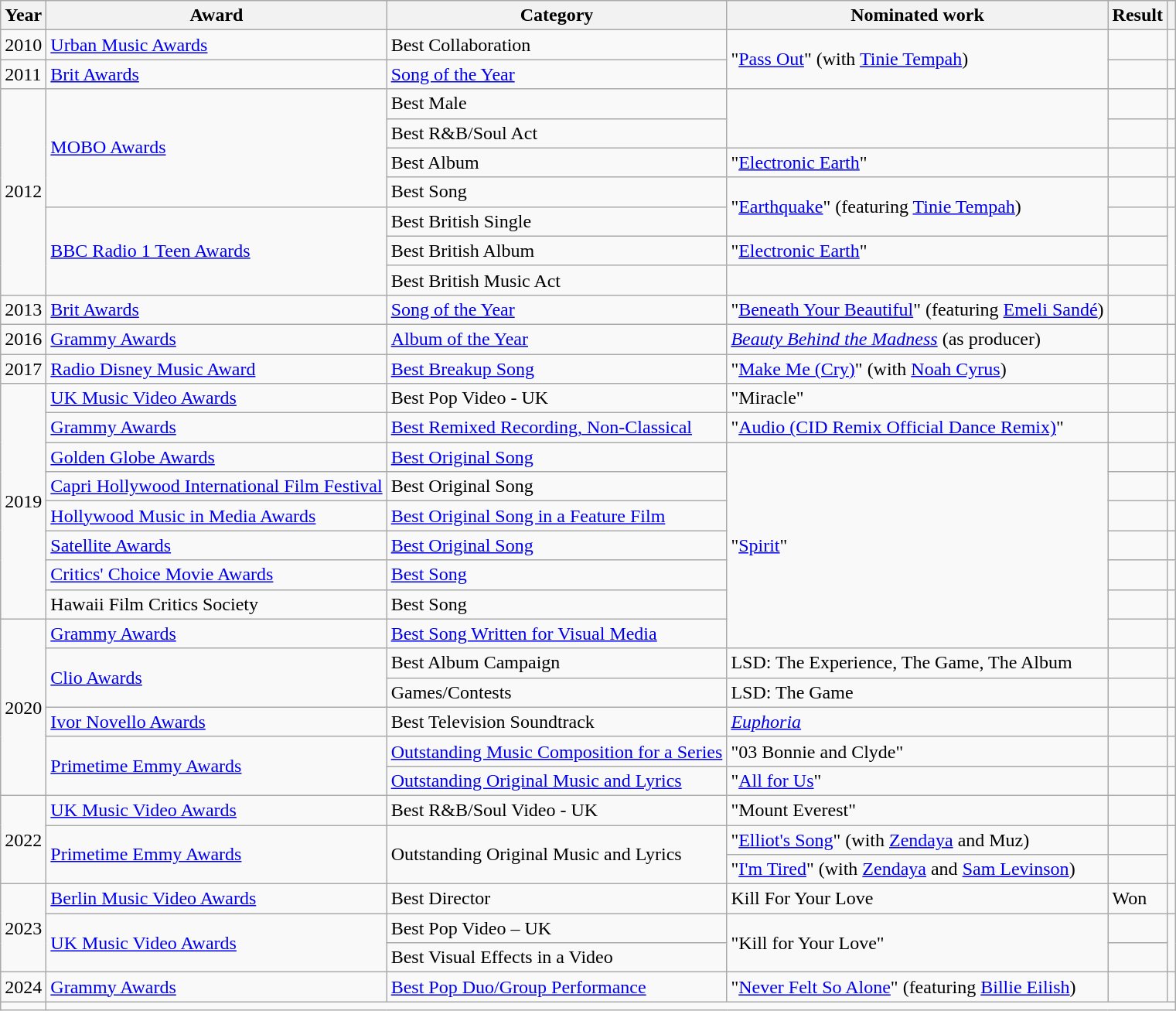<table class="wikitable">
<tr>
<th>Year</th>
<th>Award</th>
<th>Category</th>
<th>Nominated work</th>
<th>Result</th>
<th class="unsortable"></th>
</tr>
<tr>
<td>2010</td>
<td><a href='#'>Urban Music Awards</a></td>
<td>Best Collaboration</td>
<td rowspan="2">"<a href='#'>Pass Out</a>" (with <a href='#'>Tinie Tempah</a>)</td>
<td></td>
<td></td>
</tr>
<tr>
<td>2011</td>
<td><a href='#'>Brit Awards</a></td>
<td><a href='#'>Song of the Year</a></td>
<td></td>
<td></td>
</tr>
<tr>
<td rowspan="7">2012</td>
<td rowspan="4"><a href='#'>MOBO Awards</a></td>
<td>Best Male</td>
<td rowspan="2"></td>
<td></td>
<td></td>
</tr>
<tr>
<td>Best R&B/Soul Act</td>
<td></td>
<td></td>
</tr>
<tr>
<td>Best Album</td>
<td>"<a href='#'>Electronic Earth</a>"</td>
<td></td>
<td></td>
</tr>
<tr>
<td>Best Song</td>
<td rowspan="2">"<a href='#'>Earthquake</a>" (featuring <a href='#'>Tinie Tempah</a>)</td>
<td></td>
<td></td>
</tr>
<tr>
<td rowspan="3"><a href='#'>BBC Radio 1 Teen Awards</a></td>
<td>Best British Single</td>
<td></td>
<td rowspan="3" align="center"></td>
</tr>
<tr>
<td>Best British Album</td>
<td>"<a href='#'>Electronic Earth</a>"</td>
<td></td>
</tr>
<tr>
<td>Best British Music Act</td>
<td></td>
<td></td>
</tr>
<tr>
<td>2013</td>
<td><a href='#'>Brit Awards</a></td>
<td><a href='#'>Song of the Year</a></td>
<td>"<a href='#'>Beneath Your Beautiful</a>" (featuring <a href='#'>Emeli Sandé</a>)</td>
<td></td>
<td></td>
</tr>
<tr>
<td>2016</td>
<td><a href='#'>Grammy Awards</a></td>
<td><a href='#'>Album of the Year</a></td>
<td><em><a href='#'>Beauty Behind the Madness</a></em> (as producer)</td>
<td></td>
<td></td>
</tr>
<tr>
<td>2017</td>
<td><a href='#'>Radio Disney Music Award</a></td>
<td><a href='#'>Best Breakup Song</a></td>
<td>"<a href='#'>Make Me (Cry)</a>" (with <a href='#'>Noah Cyrus</a>)</td>
<td></td>
<td></td>
</tr>
<tr>
<td rowspan="8">2019</td>
<td rowspan="1"><a href='#'>UK Music Video Awards</a></td>
<td>Best Pop Video - UK</td>
<td rowspan="1">"Miracle"</td>
<td></td>
<td rowspan="1"></td>
</tr>
<tr>
<td><a href='#'>Grammy Awards</a></td>
<td><a href='#'>Best Remixed Recording, Non-Classical</a></td>
<td>"<a href='#'>Audio (CID Remix Official Dance Remix)</a>"</td>
<td></td>
<td align="center"></td>
</tr>
<tr>
<td><a href='#'>Golden Globe Awards</a></td>
<td><a href='#'>Best Original Song</a></td>
<td rowspan=7">"<a href='#'>Spirit</a>"</td>
<td></td>
<td></td>
</tr>
<tr>
<td><a href='#'>Capri Hollywood International Film Festival</a></td>
<td>Best Original Song</td>
<td></td>
<td></td>
</tr>
<tr>
<td><a href='#'>Hollywood Music in Media Awards</a></td>
<td><a href='#'>Best Original Song in a Feature Film</a></td>
<td></td>
<td></td>
</tr>
<tr>
<td><a href='#'>Satellite Awards</a></td>
<td><a href='#'>Best Original Song</a></td>
<td></td>
<td></td>
</tr>
<tr>
<td><a href='#'>Critics' Choice Movie Awards</a></td>
<td><a href='#'>Best Song</a></td>
<td></td>
<td></td>
</tr>
<tr>
<td>Hawaii Film Critics Society</td>
<td>Best Song</td>
<td></td>
<td></td>
</tr>
<tr>
<td rowspan="6">2020</td>
<td><a href='#'>Grammy Awards</a></td>
<td><a href='#'>Best Song Written for Visual Media</a></td>
<td></td>
<td></td>
</tr>
<tr>
<td rowspan="2"><a href='#'>Clio Awards</a></td>
<td>Best Album Campaign</td>
<td>LSD: The Experience, The Game, The Album</td>
<td></td>
<td></td>
</tr>
<tr>
<td>Games/Contests</td>
<td>LSD: The Game</td>
<td></td>
<td></td>
</tr>
<tr>
<td><a href='#'>Ivor Novello Awards</a></td>
<td>Best Television Soundtrack</td>
<td><em><a href='#'>Euphoria</a></em></td>
<td></td>
<td></td>
</tr>
<tr>
<td rowspan="2"><a href='#'>Primetime Emmy Awards</a></td>
<td><a href='#'>Outstanding Music Composition for a Series</a></td>
<td>"03 Bonnie and Clyde"</td>
<td></td>
<td align="center"></td>
</tr>
<tr>
<td rowspan="1"><a href='#'>Outstanding Original Music and Lyrics</a></td>
<td>"<a href='#'>All for Us</a>"</td>
<td></td>
<td align="center"></td>
</tr>
<tr>
<td rowspan="3">2022</td>
<td rowspan="1"><a href='#'>UK Music Video Awards</a></td>
<td>Best R&B/Soul Video - UK</td>
<td rowspan="1">"Mount Everest"</td>
<td></td>
<td rowspan="1"></td>
</tr>
<tr>
<td rowspan="2"><a href='#'>Primetime Emmy Awards</a></td>
<td rowspan="2">Outstanding Original Music and Lyrics</td>
<td>"<a href='#'>Elliot's Song</a>" (with <a href='#'>Zendaya</a> and Muz)</td>
<td></td>
<td rowspan="2"></td>
</tr>
<tr>
<td>"<a href='#'>I'm Tired</a>" (with <a href='#'>Zendaya</a> and <a href='#'>Sam Levinson</a>)</td>
<td></td>
</tr>
<tr>
<td rowspan="3">2023</td>
<td><a href='#'>Berlin Music Video Awards</a></td>
<td>Best Director</td>
<td>Kill For Your Love</td>
<td>Won</td>
<td></td>
</tr>
<tr>
<td rowspan="2"><a href='#'>UK Music Video Awards</a></td>
<td>Best Pop Video – UK</td>
<td rowspan="2">"Kill for Your Love"</td>
<td></td>
<td rowspan="2"></td>
</tr>
<tr>
<td>Best Visual Effects in a Video</td>
<td></td>
</tr>
<tr>
<td>2024</td>
<td><a href='#'>Grammy Awards</a></td>
<td><a href='#'>Best Pop Duo/Group Performance</a></td>
<td>"<a href='#'>Never Felt So Alone</a>" (featuring <a href='#'>Billie Eilish</a>)</td>
<td></td>
<td></td>
</tr>
<tr>
<td></td>
</tr>
</table>
